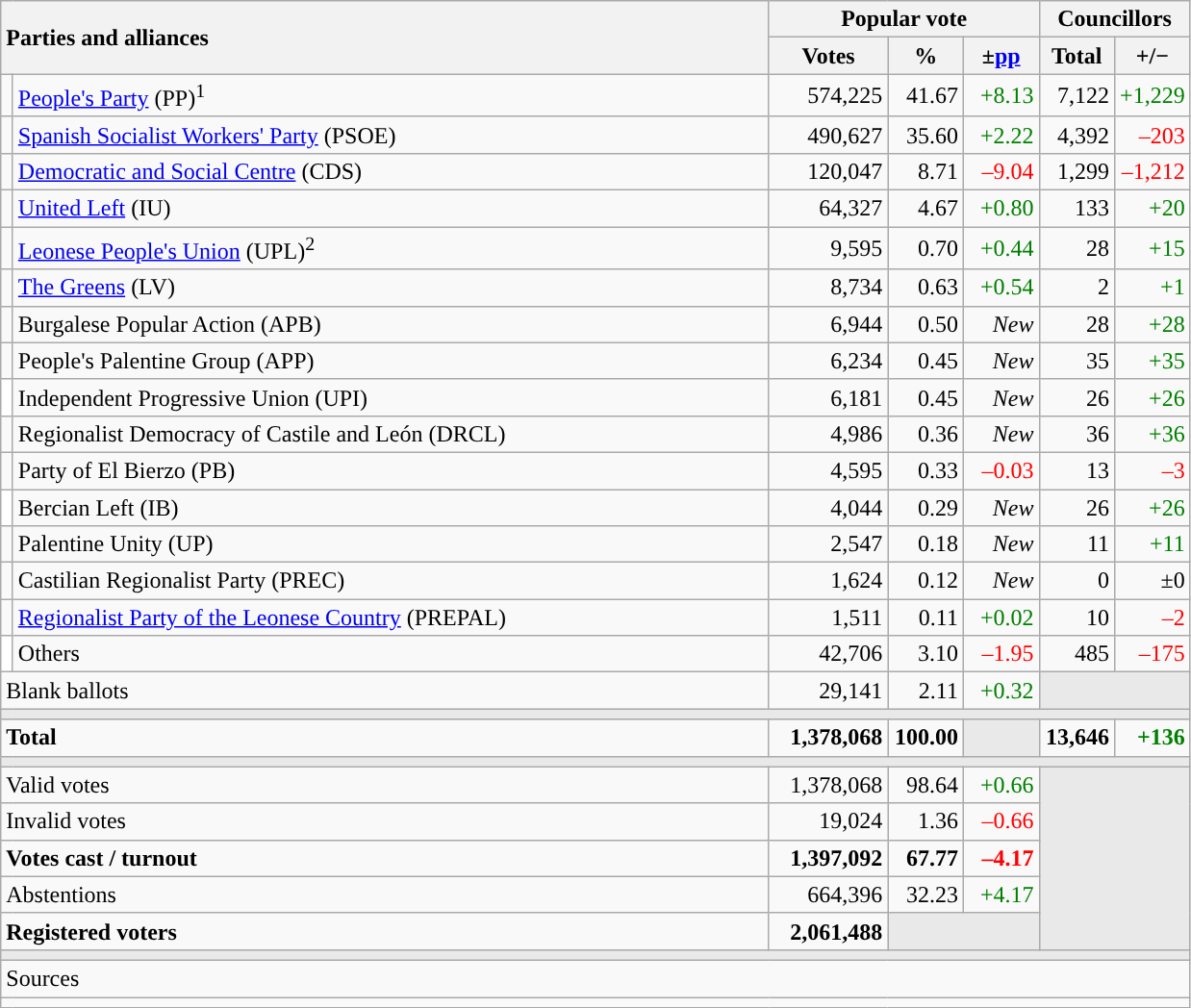<table class="wikitable" style="text-align:right;">
<tr>
<th style="text-align:left;" rowspan="2" colspan="2" width="525">Parties and alliances</th>
<th colspan="3">Popular vote</th>
<th colspan="2">Councillors</th>
</tr>
<tr>
<th width="75">Votes</th>
<th width="45">%</th>
<th width="45">±<a href='#'>pp</a></th>
<th width="45">Total</th>
<th width="45">+/−</th>
</tr>
<tr>
<td width="1" style="color:inherit;background:"></td>
<td align="left"><a href='#'>People's Party</a> (PP)<sup>1</sup></td>
<td>574,225</td>
<td>41.67</td>
<td style="color:green;">+8.13</td>
<td>7,122</td>
<td style="color:green;">+1,229</td>
</tr>
<tr>
<td width="1" style="color:inherit;background:"></td>
<td align="left"><a href='#'>Spanish Socialist Workers' Party</a> (PSOE)</td>
<td>490,627</td>
<td>35.60</td>
<td style="color:green;">+2.22</td>
<td>4,392</td>
<td style="color:red;">–203</td>
</tr>
<tr>
<td style="color:inherit;background:"></td>
<td align="left"><a href='#'>Democratic and Social Centre</a> (CDS)</td>
<td>120,047</td>
<td>8.71</td>
<td style="color:red;">–9.04</td>
<td>1,299</td>
<td style="color:red;">–1,212</td>
</tr>
<tr>
<td style="color:inherit;background:"></td>
<td align="left"><a href='#'>United Left</a> (IU)</td>
<td>64,327</td>
<td>4.67</td>
<td style="color:green;">+0.80</td>
<td>133</td>
<td style="color:green;">+20</td>
</tr>
<tr>
<td style="color:inherit;background:"></td>
<td align="left"><a href='#'>Leonese People's Union</a> (UPL)<sup>2</sup></td>
<td>9,595</td>
<td>0.70</td>
<td style="color:green;">+0.44</td>
<td>28</td>
<td style="color:green;">+15</td>
</tr>
<tr>
<td style="color:inherit;background:"></td>
<td align="left"><a href='#'>The Greens</a> (LV)</td>
<td>8,734</td>
<td>0.63</td>
<td style="color:green;">+0.54</td>
<td>2</td>
<td style="color:green;">+1</td>
</tr>
<tr>
<td style="color:inherit;background:"></td>
<td align="left">Burgalese Popular Action (APB)</td>
<td>6,944</td>
<td>0.50</td>
<td><em>New</em></td>
<td>28</td>
<td style="color:green;">+28</td>
</tr>
<tr>
<td style="color:inherit;background:"></td>
<td align="left">People's Palentine Group (APP)</td>
<td>6,234</td>
<td>0.45</td>
<td><em>New</em></td>
<td>35</td>
<td style="color:green;">+35</td>
</tr>
<tr>
<td bgcolor="white"></td>
<td align="left">Independent Progressive Union (UPI)</td>
<td>6,181</td>
<td>0.45</td>
<td><em>New</em></td>
<td>26</td>
<td style="color:green;">+26</td>
</tr>
<tr>
<td style="color:inherit;background:"></td>
<td align="left">Regionalist Democracy of Castile and León (DRCL)</td>
<td>4,986</td>
<td>0.36</td>
<td><em>New</em></td>
<td>36</td>
<td style="color:green;">+36</td>
</tr>
<tr>
<td style="color:inherit;background:"></td>
<td align="left">Party of El Bierzo (PB)</td>
<td>4,595</td>
<td>0.33</td>
<td style="color:red;">–0.03</td>
<td>13</td>
<td style="color:red;">–3</td>
</tr>
<tr>
<td bgcolor="white"></td>
<td align="left">Bercian Left (IB)</td>
<td>4,044</td>
<td>0.29</td>
<td><em>New</em></td>
<td>26</td>
<td style="color:green;">+26</td>
</tr>
<tr>
<td style="color:inherit;background:"></td>
<td align="left">Palentine Unity (UP)</td>
<td>2,547</td>
<td>0.18</td>
<td><em>New</em></td>
<td>11</td>
<td style="color:green;">+11</td>
</tr>
<tr>
<td style="color:inherit;background:"></td>
<td align="left">Castilian Regionalist Party (PREC)</td>
<td>1,624</td>
<td>0.12</td>
<td><em>New</em></td>
<td>0</td>
<td>±0</td>
</tr>
<tr>
<td style="color:inherit;background:"></td>
<td align="left"><a href='#'>Regionalist Party of the Leonese Country</a> (PREPAL)</td>
<td>1,511</td>
<td>0.11</td>
<td style="color:green;">+0.02</td>
<td>10</td>
<td style="color:red;">–2</td>
</tr>
<tr>
<td bgcolor="white"></td>
<td align="left">Others</td>
<td>42,706</td>
<td>3.10</td>
<td style="color:red;">–1.95</td>
<td>485</td>
<td style="color:red;">–175</td>
</tr>
<tr>
<td align="left" colspan="2">Blank ballots</td>
<td>29,141</td>
<td>2.11</td>
<td style="color:green;">+0.32</td>
<td bgcolor="#E9E9E9" colspan="2"></td>
</tr>
<tr>
<td colspan="7" bgcolor="#E9E9E9"></td>
</tr>
<tr style="font-weight:bold;">
<td align="left" colspan="2">Total</td>
<td>1,378,068</td>
<td>100.00</td>
<td bgcolor="#E9E9E9"></td>
<td>13,646</td>
<td style="color:green;">+136</td>
</tr>
<tr>
<td colspan="7" bgcolor="#E9E9E9"></td>
</tr>
<tr>
<td align="left" colspan="2">Valid votes</td>
<td>1,378,068</td>
<td>98.64</td>
<td style="color:green;">+0.66</td>
<td bgcolor="#E9E9E9" colspan="2" rowspan="5"></td>
</tr>
<tr>
<td align="left" colspan="2">Invalid votes</td>
<td>19,024</td>
<td>1.36</td>
<td style="color:red;">–0.66</td>
</tr>
<tr style="font-weight:bold;">
<td align="left" colspan="2">Votes cast / turnout</td>
<td>1,397,092</td>
<td>67.77</td>
<td style="color:red;">–4.17</td>
</tr>
<tr>
<td align="left" colspan="2">Abstentions</td>
<td>664,396</td>
<td>32.23</td>
<td style="color:green;">+4.17</td>
</tr>
<tr style="font-weight:bold;">
<td align="left" colspan="2">Registered voters</td>
<td>2,061,488</td>
<td bgcolor="#E9E9E9" colspan="2"></td>
</tr>
<tr>
<td colspan="7" bgcolor="#E9E9E9"></td>
</tr>
<tr>
<td align="left" colspan="7">Sources</td>
</tr>
<tr>
<td colspan="7" style="text-align:left; max-width:790px;"></td>
</tr>
</table>
